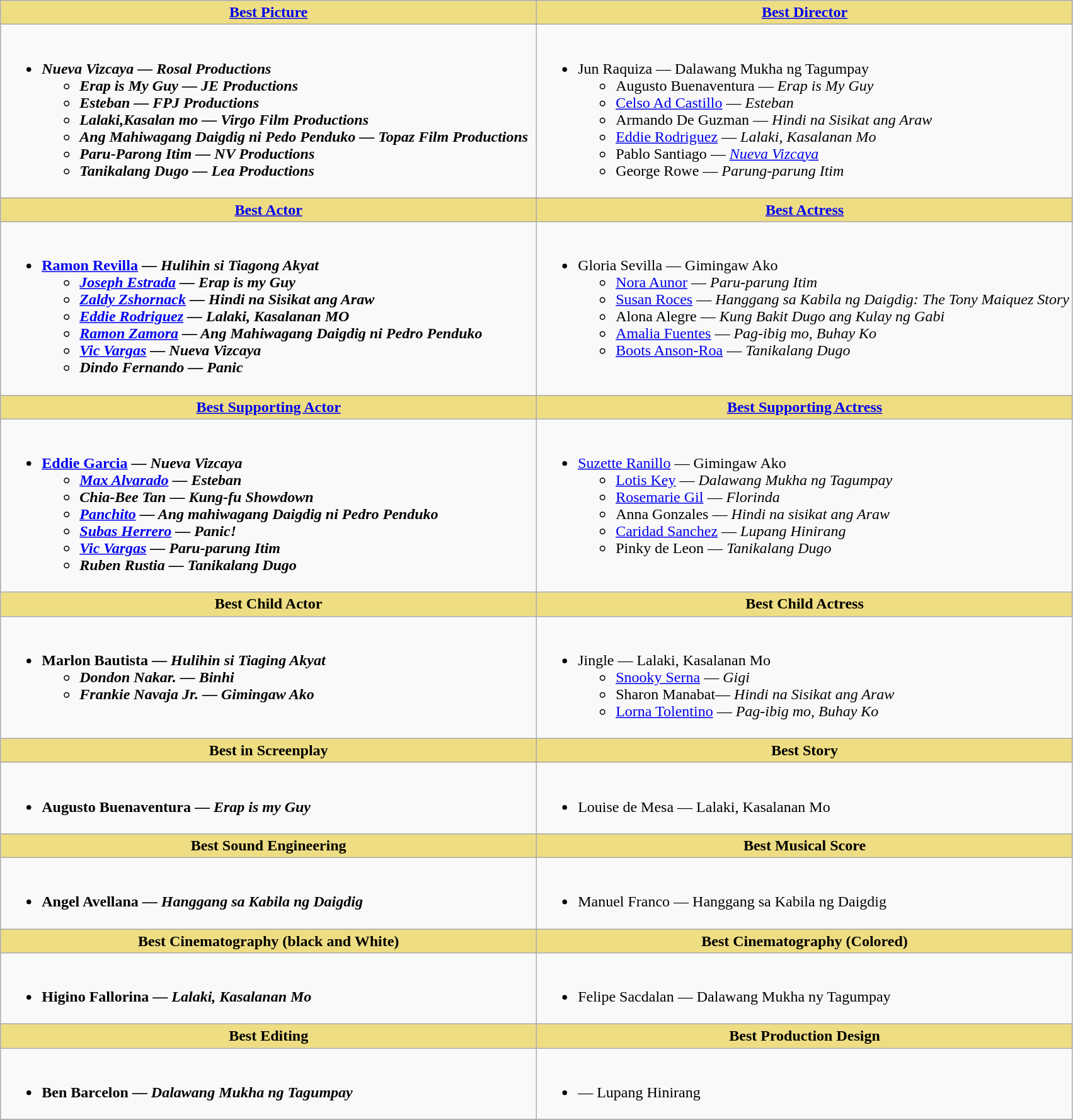<table class=wikitable>
<tr>
<th style="background:#EEDD82; width:50%"><a href='#'>Best Picture</a></th>
<th style="background:#EEDD82; width:50%"><a href='#'>Best Director</a></th>
</tr>
<tr>
<td valign="top"><br><ul><li><strong><em>Nueva Vizcaya<em> — Rosal Productions<strong><ul><li>Erap is My Guy — </em>JE Productions<em></li><li>Esteban — </em>FPJ Productions<em></li><li>Lalaki,Kasalan mo — </em>Virgo Film Productions<em></li><li>Ang Mahiwagang Daigdig ni Pedo Penduko — </em>Topaz Film Productions<em></li><li>Paru-Parong Itim — </em>NV Productions<em></li><li>Tanikalang Dugo — </em>Lea Productions<em></li></ul></li></ul></td>
<td valign="top"><br><ul><li></strong>Jun Raquiza — </em>Dalawang Mukha ng Tagumpay</em></strong><ul><li>Augusto Buenaventura — <em>Erap is My Guy</em></li><li><a href='#'>Celso Ad Castillo</a> — <em>Esteban</em></li><li>Armando De Guzman — <em>Hindi na Sisikat ang Araw</em></li><li><a href='#'>Eddie Rodriguez</a> — <em>Lalaki, Kasalanan Mo</em></li><li>Pablo Santiago — <em><a href='#'>Nueva Vizcaya</a></em></li><li>George Rowe — <em>Parung-parung Itim</em></li></ul></li></ul></td>
</tr>
<tr>
<th style="background:#EEDD82; width:50%"><a href='#'>Best Actor</a></th>
<th style="background:#EEDD82; width:50%"><a href='#'>Best Actress</a></th>
</tr>
<tr>
<td valign="top"><br><ul><li><strong><a href='#'>Ramon Revilla</a> — <em>Hulihin si Tiagong Akyat<strong><em><ul><li><a href='#'>Joseph Estrada</a> — </em>Erap is my Guy<em></li><li><a href='#'>Zaldy Zshornack</a> — </em>Hindi na Sisikat ang Araw<em></li><li><a href='#'>Eddie Rodriguez</a> — </em>Lalaki, Kasalanan MO<em></li><li><a href='#'>Ramon Zamora</a> — </em>Ang Mahiwagang Daigdig ni Pedro Penduko<em></li><li><a href='#'>Vic Vargas</a> — </em>Nueva Vizcaya<em></li><li>Dindo Fernando — </em>Panic<em></li></ul></li></ul></td>
<td valign="top"><br><ul><li></strong>Gloria Sevilla — </em>Gimingaw Ako</em></strong><ul><li><a href='#'>Nora Aunor</a> — <em>Paru-parung Itim</em></li><li><a href='#'>Susan Roces</a> — <em>Hanggang sa Kabila ng Daigdig: The Tony Maiquez Story</em></li><li>Alona Alegre — <em>Kung Bakit Dugo ang Kulay ng Gabi</em></li><li><a href='#'>Amalia Fuentes</a> — <em>Pag-ibig mo, Buhay Ko</em></li><li><a href='#'>Boots Anson-Roa</a> — <em>Tanikalang Dugo</em></li></ul></li></ul></td>
</tr>
<tr>
<th style="background:#EEDD82; width:50%"><a href='#'>Best Supporting Actor</a></th>
<th style="background:#EEDD82; width:50%"><a href='#'>Best Supporting Actress</a></th>
</tr>
<tr>
<td valign="top"><br><ul><li><strong><a href='#'>Eddie Garcia</a> — <em>Nueva Vizcaya<strong><em><ul><li><a href='#'>Max Alvarado</a> — </em>Esteban<em></li><li>Chia-Bee Tan — </em>Kung-fu Showdown<em></li><li><a href='#'>Panchito</a> — </em>Ang mahiwagang Daigdig ni Pedro Penduko<em></li><li><a href='#'>Subas Herrero</a> — </em>Panic!<em></li><li><a href='#'>Vic Vargas</a> — </em>Paru-parung Itim<em></li><li>Ruben Rustia — </em>Tanikalang Dugo<em></li></ul></li></ul></td>
<td valign="top"><br><ul><li></strong><a href='#'>Suzette Ranillo</a> — </em>Gimingaw Ako</em></strong><ul><li><a href='#'>Lotis Key</a> — <em>Dalawang Mukha ng Tagumpay</em></li><li><a href='#'>Rosemarie Gil</a> — <em>Florinda</em></li><li>Anna Gonzales — <em>Hindi na sisikat ang Araw</em></li><li><a href='#'>Caridad Sanchez</a> — <em>Lupang Hinirang</em></li><li>Pinky de Leon — <em>Tanikalang Dugo</em></li></ul></li></ul></td>
</tr>
<tr>
<th style="background:#EEDD82; width:50%">Best Child Actor</th>
<th style="background:#EEDD82; width:50%">Best Child Actress</th>
</tr>
<tr>
<td valign="top"><br><ul><li><strong>Marlon Bautista — <em>Hulihin si Tiaging Akyat<strong><em><ul><li>Dondon Nakar. — </em>Binhi<em></li><li>Frankie Navaja Jr. — </em>Gimingaw Ako<em></li></ul></li></ul></td>
<td valign="top"><br><ul><li></strong>Jingle — </em>Lalaki, Kasalanan Mo</em></strong><ul><li><a href='#'>Snooky Serna</a> — <em>Gigi</em></li><li>Sharon Manabat— <em>Hindi na Sisikat ang Araw</em></li><li><a href='#'>Lorna Tolentino</a> — <em>Pag-ibig mo, Buhay Ko</em></li></ul></li></ul></td>
</tr>
<tr>
<th style="background:#EEDD82; width:50%">Best in Screenplay</th>
<th style="background:#EEDD82; width:50%">Best Story</th>
</tr>
<tr>
<td valign="top"><br><ul><li><strong>Augusto Buenaventura — <em>Erap is my Guy<strong><em></li></ul></td>
<td valign="top"><br><ul><li></strong>Louise de Mesa — </em>Lalaki, Kasalanan Mo</em></strong></li></ul></td>
</tr>
<tr>
<th style="background:#EEDD82; width:50%">Best Sound Engineering</th>
<th style="background:#EEDD82; width:50%">Best Musical Score</th>
</tr>
<tr>
<td valign="top"><br><ul><li><strong> Angel Avellana — <em>Hanggang sa Kabila ng Daigdig<strong><em></li></ul></td>
<td valign="top"><br><ul><li></strong> Manuel Franco — </em>Hanggang sa Kabila ng Daigdig</em></strong></li></ul></td>
</tr>
<tr>
<th style="background:#EEDD82; width:50%">Best Cinematography (black and White)</th>
<th style="background:#EEDD82; width:50%">Best Cinematography (Colored)</th>
</tr>
<tr>
<td valign="top"><br><ul><li><strong> Higino Fallorina — <em>Lalaki, Kasalanan Mo<strong><em></li></ul></td>
<td valign="top"><br><ul><li></strong> Felipe Sacdalan — </em>Dalawang Mukha ny Tagumpay</em></strong></li></ul></td>
</tr>
<tr>
<th style="background:#EEDD82; width:50%">Best Editing</th>
<th style="background:#EEDD82; width:50%">Best Production Design</th>
</tr>
<tr>
<td valign="top"><br><ul><li><strong> Ben Barcelon — <em>Dalawang Mukha ng Tagumpay<strong><em></li></ul></td>
<td valign="top"><br><ul><li></strong>  — </em>Lupang Hinirang</em></strong></li></ul></td>
</tr>
<tr>
</tr>
</table>
